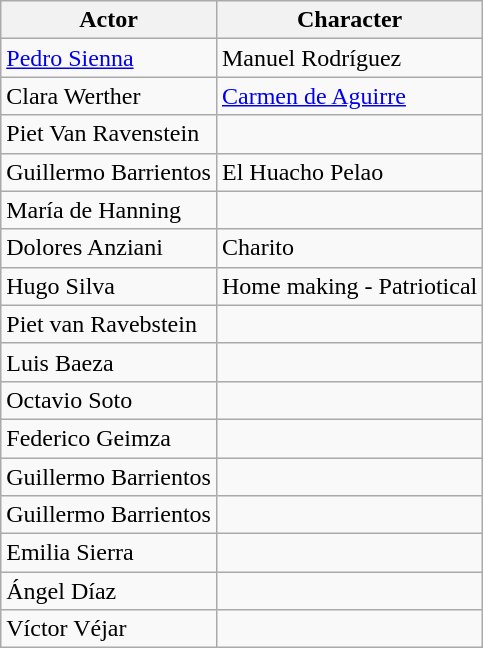<table class="wikitable">
<tr>
<th align="center">Actor</th>
<th align="center">Character</th>
</tr>
<tr>
<td><a href='#'>Pedro Sienna</a></td>
<td>Manuel Rodríguez</td>
</tr>
<tr>
<td>Clara Werther</td>
<td><a href='#'>Carmen de Aguirre</a></td>
</tr>
<tr>
<td>Piet Van Ravenstein</td>
<td></td>
</tr>
<tr>
<td>Guillermo Barrientos</td>
<td>El Huacho Pelao</td>
</tr>
<tr>
<td>María de Hanning</td>
<td></td>
</tr>
<tr>
<td>Dolores Anziani</td>
<td>Charito</td>
</tr>
<tr>
<td>Hugo Silva</td>
<td>Home making - Patriotical</td>
</tr>
<tr>
<td>Piet van Ravebstein</td>
<td></td>
</tr>
<tr>
<td>Luis Baeza</td>
<td></td>
</tr>
<tr>
<td>Octavio Soto</td>
<td></td>
</tr>
<tr>
<td>Federico Geimza</td>
<td></td>
</tr>
<tr>
<td>Guillermo Barrientos</td>
<td></td>
</tr>
<tr>
<td>Guillermo Barrientos</td>
<td></td>
</tr>
<tr>
<td>Emilia Sierra</td>
<td></td>
</tr>
<tr>
<td>Ángel Díaz</td>
<td></td>
</tr>
<tr>
<td>Víctor Véjar</td>
<td></td>
</tr>
</table>
